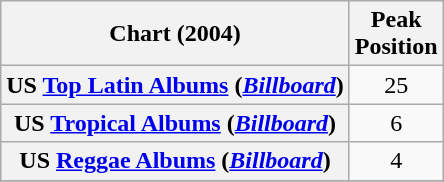<table class="wikitable plainrowheaders sortable" style="text-align:center;">
<tr>
<th scope="col">Chart (2004)</th>
<th scope="col">Peak <br> Position</th>
</tr>
<tr>
<th scope="row">US <a href='#'>Top Latin Albums</a> (<em><a href='#'>Billboard</a></em>)</th>
<td style="text-align:center;">25</td>
</tr>
<tr>
<th scope="row">US <a href='#'>Tropical Albums</a> (<em><a href='#'>Billboard</a></em>)</th>
<td style="text-align:center;">6</td>
</tr>
<tr>
<th scope="row">US <a href='#'>Reggae Albums</a> (<em><a href='#'>Billboard</a></em>)</th>
<td style="text-align:center;">4</td>
</tr>
<tr>
</tr>
</table>
